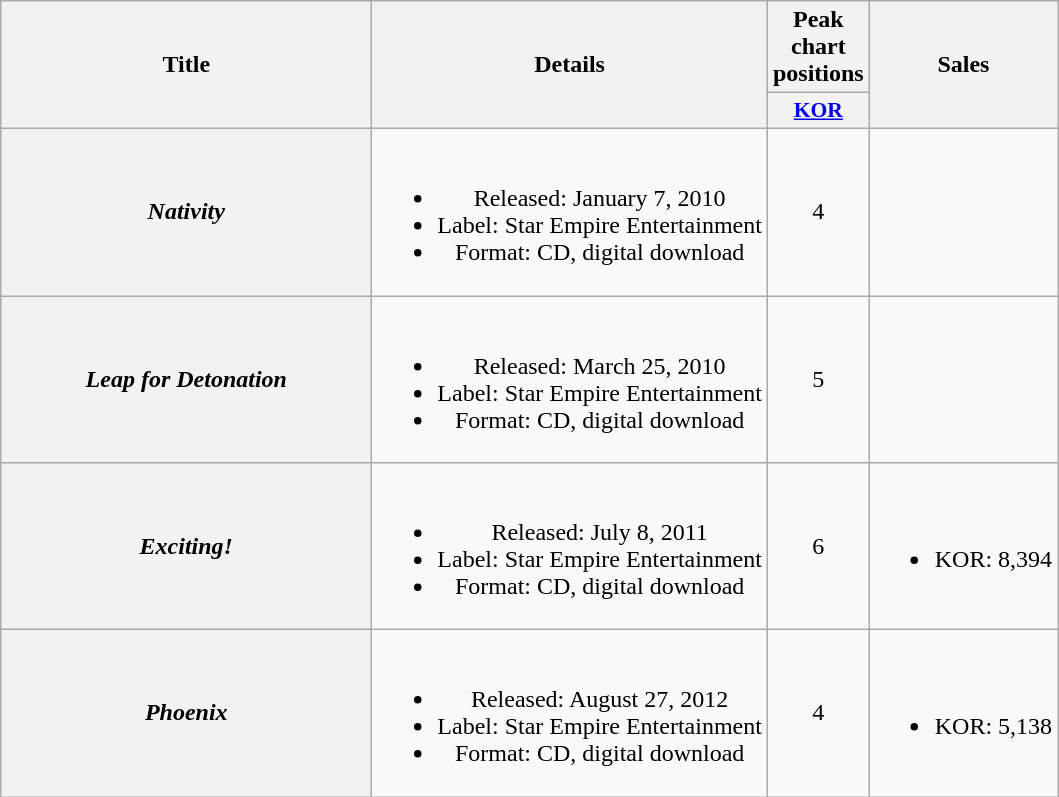<table class="wikitable plainrowheaders" style="text-align:center;">
<tr>
<th scope="col" rowspan="2" style="width:15em;">Title</th>
<th scope="col" rowspan="2">Details</th>
<th scope="col">Peak chart positions</th>
<th scope="col" rowspan="2">Sales</th>
</tr>
<tr>
<th scope="col" style="width:3em;font-size:90%"><a href='#'>KOR</a><br></th>
</tr>
<tr>
<th scope="row"><em>Nativity</em></th>
<td><br><ul><li>Released: January 7, 2010 </li><li>Label: Star Empire Entertainment</li><li>Format: CD, digital download</li></ul></td>
<td>4</td>
<td></td>
</tr>
<tr>
<th scope="row"><em>Leap for Detonation</em></th>
<td><br><ul><li>Released: March 25, 2010 </li><li>Label: Star Empire Entertainment</li><li>Format: CD, digital download</li></ul></td>
<td>5</td>
<td></td>
</tr>
<tr>
<th scope="row"><em>Exciting!</em></th>
<td><br><ul><li>Released: July 8, 2011 </li><li>Label: Star Empire Entertainment</li><li>Format: CD, digital download</li></ul></td>
<td>6</td>
<td><br><ul><li>KOR: 8,394</li></ul></td>
</tr>
<tr>
<th scope="row"><em>Phoenix</em></th>
<td><br><ul><li>Released: August 27, 2012 </li><li>Label: Star Empire Entertainment</li><li>Format: CD, digital download</li></ul></td>
<td>4</td>
<td><br><ul><li>KOR: 5,138</li></ul></td>
</tr>
</table>
